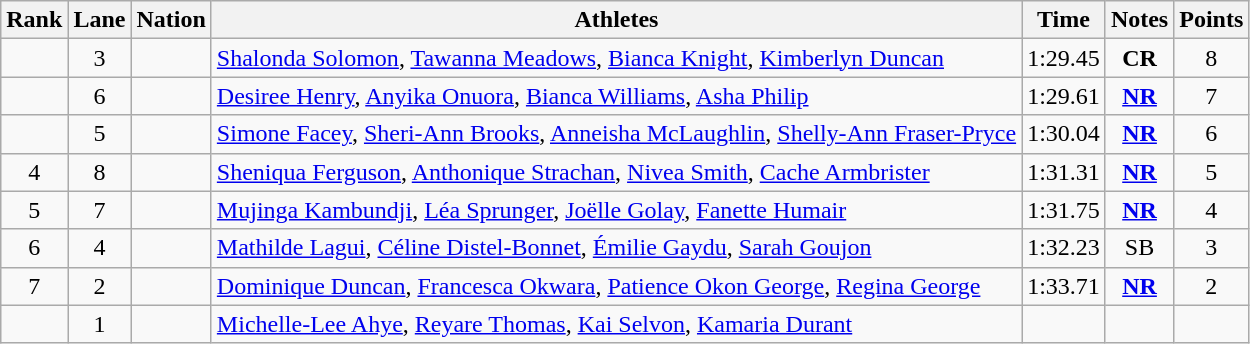<table class="wikitable sortable" style="text-align:center">
<tr>
<th>Rank</th>
<th>Lane</th>
<th>Nation</th>
<th>Athletes</th>
<th>Time</th>
<th>Notes</th>
<th>Points</th>
</tr>
<tr>
<td></td>
<td>3</td>
<td align=left></td>
<td align=left><a href='#'>Shalonda Solomon</a>, <a href='#'>Tawanna Meadows</a>, <a href='#'>Bianca Knight</a>, <a href='#'>Kimberlyn Duncan</a></td>
<td>1:29.45</td>
<td><strong>CR</strong></td>
<td>8</td>
</tr>
<tr>
<td></td>
<td>6</td>
<td align=left></td>
<td align=left><a href='#'>Desiree Henry</a>, <a href='#'>Anyika Onuora</a>, <a href='#'>Bianca Williams</a>, <a href='#'>Asha Philip</a></td>
<td>1:29.61</td>
<td><strong><a href='#'>NR</a></strong></td>
<td>7</td>
</tr>
<tr>
<td></td>
<td>5</td>
<td align=left></td>
<td align=left><a href='#'>Simone Facey</a>, <a href='#'>Sheri-Ann Brooks</a>, <a href='#'>Anneisha McLaughlin</a>, <a href='#'>Shelly-Ann Fraser-Pryce</a></td>
<td>1:30.04</td>
<td><strong><a href='#'>NR</a></strong></td>
<td>6</td>
</tr>
<tr>
<td>4</td>
<td>8</td>
<td align=left></td>
<td align=left><a href='#'>Sheniqua Ferguson</a>, <a href='#'>Anthonique Strachan</a>, <a href='#'>Nivea Smith</a>, <a href='#'>Cache Armbrister</a></td>
<td>1:31.31</td>
<td><strong><a href='#'>NR</a></strong></td>
<td>5</td>
</tr>
<tr>
<td>5</td>
<td>7</td>
<td align=left></td>
<td align=left><a href='#'>Mujinga Kambundji</a>, <a href='#'>Léa Sprunger</a>, <a href='#'>Joëlle Golay</a>, <a href='#'>Fanette Humair</a></td>
<td>1:31.75</td>
<td><strong><a href='#'>NR</a></strong></td>
<td>4</td>
</tr>
<tr>
<td>6</td>
<td>4</td>
<td align=left></td>
<td align=left><a href='#'>Mathilde Lagui</a>, <a href='#'>Céline Distel-Bonnet</a>, <a href='#'>Émilie Gaydu</a>, <a href='#'>Sarah Goujon</a></td>
<td>1:32.23</td>
<td>SB</td>
<td>3</td>
</tr>
<tr>
<td>7</td>
<td>2</td>
<td align=left></td>
<td align=left><a href='#'>Dominique Duncan</a>, <a href='#'>Francesca Okwara</a>, <a href='#'>Patience Okon George</a>, <a href='#'>Regina George</a></td>
<td>1:33.71</td>
<td><strong><a href='#'>NR</a></strong></td>
<td>2</td>
</tr>
<tr>
<td></td>
<td>1</td>
<td align=left></td>
<td align=left><a href='#'>Michelle-Lee Ahye</a>, <a href='#'>Reyare Thomas</a>, <a href='#'>Kai Selvon</a>, <a href='#'>Kamaria Durant</a></td>
<td></td>
<td></td>
<td></td>
</tr>
</table>
